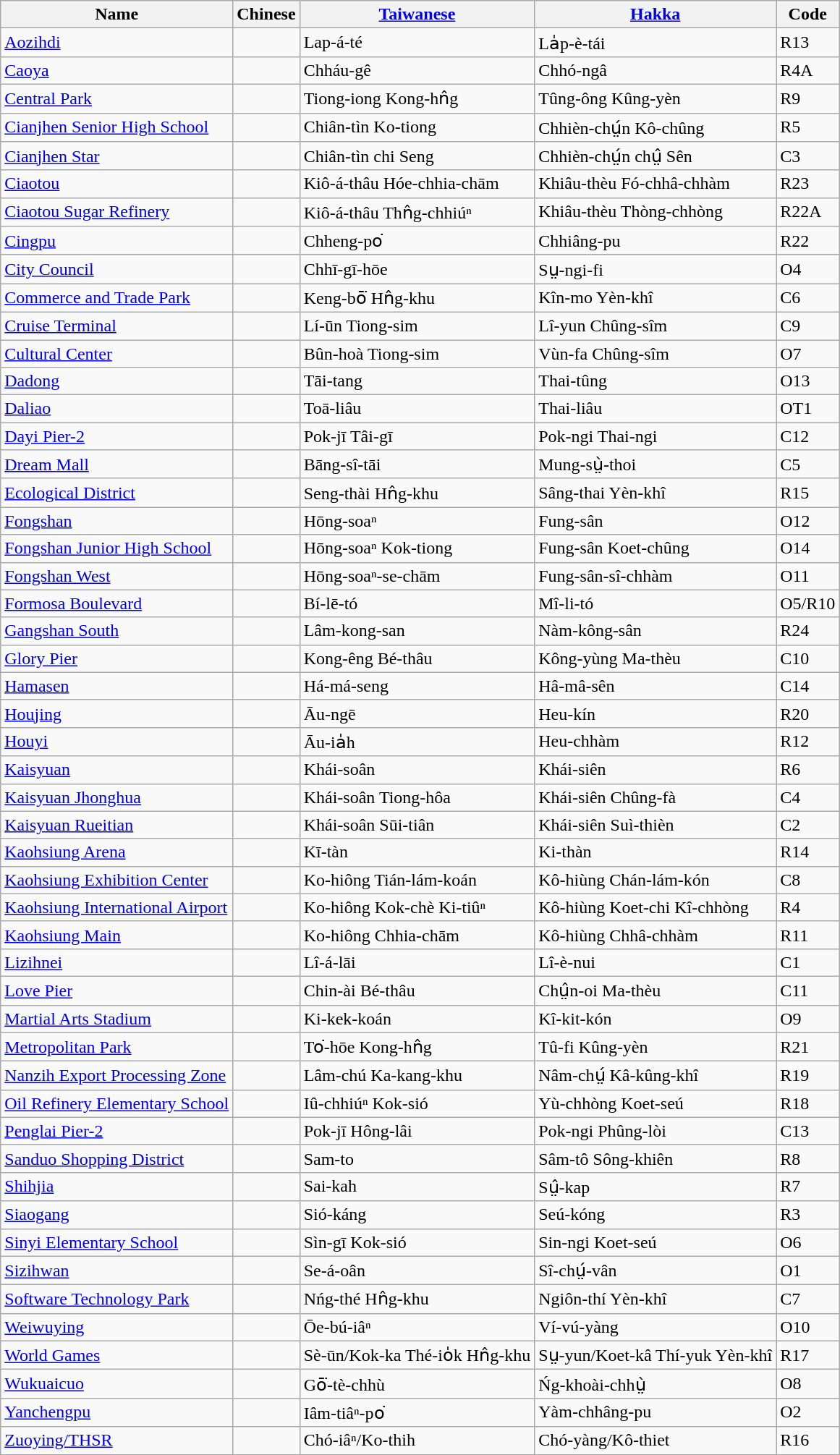<table class="wikitable sortable">
<tr>
<th>Name</th>
<th>Chinese</th>
<th><a href='#'>Taiwanese</a></th>
<th><a href='#'>Hakka</a></th>
<th>Code</th>
</tr>
<tr>
<td><a href='#'>Aozihdi</a></td>
<td></td>
<td>Lap-á-té</td>
<td>La̍p-è-tái</td>
<td><span>R13</span></td>
</tr>
<tr>
<td><a href='#'>Caoya</a></td>
<td></td>
<td>Chháu-gê</td>
<td>Chhó-ngâ</td>
<td><span>R4A</span></td>
</tr>
<tr>
<td><a href='#'>Central Park</a></td>
<td></td>
<td>Tiong-iong Kong-hn̂g</td>
<td>Tûng-ông Kûng-yèn</td>
<td><span>R9</span></td>
</tr>
<tr>
<td><a href='#'>Cianjhen Senior High School</a></td>
<td></td>
<td>Chiân-tìn Ko-tiong</td>
<td>Chhièn-chṳ́n Kô-chûng</td>
<td><span>R5</span></td>
</tr>
<tr>
<td><a href='#'>Cianjhen Star</a></td>
<td></td>
<td>Chiân-tìn chi Seng</td>
<td>Chhièn-chṳ́n chṳ̂ Sên</td>
<td><span>C3</span></td>
</tr>
<tr>
<td><a href='#'>Ciaotou</a></td>
<td></td>
<td>Kiô-á-thâu Hóe-chhia-chām</td>
<td>Khiâu-thèu Fó-chhâ-chhàm</td>
<td><span>R23</span></td>
</tr>
<tr>
<td><a href='#'>Ciaotou Sugar Refinery</a></td>
<td></td>
<td>Kiô-á-thâu Thn̂g-chhiúⁿ</td>
<td>Khiâu-thèu Thòng-chhòng</td>
<td><span>R22A</span></td>
</tr>
<tr>
<td><a href='#'>Cingpu</a></td>
<td></td>
<td>Chheng-po͘</td>
<td>Chhiâng-pu</td>
<td><span>R22</span></td>
</tr>
<tr>
<td><a href='#'>City Council</a></td>
<td></td>
<td>Chhī-gī-hōe</td>
<td>Sṳ-ngi-fi</td>
<td><span>O4</span></td>
</tr>
<tr>
<td><a href='#'>Commerce and Trade Park</a></td>
<td></td>
<td>Keng-bō͘ Hn̂g-khu</td>
<td>Kîn-mo Yèn-khî</td>
<td><span>C6</span></td>
</tr>
<tr>
<td><a href='#'>Cruise Terminal</a></td>
<td></td>
<td>Lí-ūn Tiong-sim</td>
<td>Lî-yun Chûng-sîm</td>
<td><span>C9</span></td>
</tr>
<tr>
<td><a href='#'>Cultural Center</a></td>
<td></td>
<td>Bûn-hoà Tiong-sim</td>
<td>Vùn-fa Chûng-sîm</td>
<td><span>O7</span></td>
</tr>
<tr>
<td><a href='#'>Dadong</a></td>
<td></td>
<td>Tāi-tang</td>
<td>Thai-tûng</td>
<td><span>O13</span></td>
</tr>
<tr>
<td><a href='#'>Daliao</a></td>
<td></td>
<td>Toā-liâu</td>
<td>Thai-liâu</td>
<td><span>OT1</span></td>
</tr>
<tr>
<td><a href='#'>Dayi Pier-2</a></td>
<td></td>
<td>Pok-jī Tâi-gī</td>
<td>Pok-ngi Thai-ngi</td>
<td><span>C12</span></td>
</tr>
<tr>
<td><a href='#'>Dream Mall</a></td>
<td></td>
<td>Bāng-sî-tāi</td>
<td>Mung-sṳ̀-thoi</td>
<td><span>C5</span></td>
</tr>
<tr>
<td><a href='#'>Ecological District</a></td>
<td></td>
<td>Seng-thài Hn̂g-khu</td>
<td>Sâng-thai Yèn-khî</td>
<td><span>R15</span></td>
</tr>
<tr>
<td><a href='#'>Fongshan</a></td>
<td></td>
<td>Hōng-soaⁿ</td>
<td>Fung-sân</td>
<td><span>O12</span></td>
</tr>
<tr>
<td><a href='#'>Fongshan Junior High School</a></td>
<td></td>
<td>Hōng-soaⁿ Kok-tiong</td>
<td>Fung-sân Koet-chûng</td>
<td><span>O14</span></td>
</tr>
<tr>
<td><a href='#'>Fongshan West</a></td>
<td></td>
<td>Hōng-soaⁿ-se-chām</td>
<td>Fung-sân-sî-chhàm</td>
<td><span>O11</span></td>
</tr>
<tr>
<td><a href='#'>Formosa Boulevard</a></td>
<td></td>
<td>Bí-lē-tó</td>
<td>Mî-li-tó</td>
<td><span>O5</span>/<span>R10</span></td>
</tr>
<tr>
<td><a href='#'>Gangshan South</a></td>
<td></td>
<td>Lâm-kong-san</td>
<td>Nàm-kông-sân</td>
<td><span>R24</span></td>
</tr>
<tr>
<td><a href='#'>Glory Pier</a></td>
<td></td>
<td>Kong-êng Bé-thâu</td>
<td>Kông-yùng Ma-thèu</td>
<td><span>C10</span></td>
</tr>
<tr>
<td><a href='#'>Hamasen</a></td>
<td></td>
<td>Há-má-seng</td>
<td>Hâ-mâ-sên</td>
<td><span>C14</span></td>
</tr>
<tr>
<td><a href='#'>Houjing</a></td>
<td></td>
<td>Āu-ngē</td>
<td>Heu-kín</td>
<td><span>R20</span></td>
</tr>
<tr>
<td><a href='#'>Houyi</a></td>
<td></td>
<td>Āu-ia̍h</td>
<td>Heu-chhàm</td>
<td><span>R12</span></td>
</tr>
<tr>
<td><a href='#'>Kaisyuan</a></td>
<td></td>
<td>Khái-soân</td>
<td>Khái-siên</td>
<td><span>R6</span></td>
</tr>
<tr>
<td><a href='#'>Kaisyuan Jhonghua</a></td>
<td></td>
<td>Khái-soân Tiong-hôa</td>
<td>Khái-siên Chûng-fà</td>
<td><span>C4</span></td>
</tr>
<tr>
<td><a href='#'>Kaisyuan Rueitian</a></td>
<td></td>
<td>Khái-soân Sūi-tiân</td>
<td>Khái-siên Suì-thièn</td>
<td><span>C2</span></td>
</tr>
<tr>
<td><a href='#'>Kaohsiung Arena</a></td>
<td></td>
<td>Kī-tàn</td>
<td>Ki-thàn</td>
<td><span>R14</span></td>
</tr>
<tr>
<td><a href='#'>Kaohsiung Exhibition Center</a></td>
<td></td>
<td>Ko-hiông Tián-lám-koán</td>
<td>Kô-hiùng Chán-lám-kón</td>
<td><span>C8</span></td>
</tr>
<tr>
<td><a href='#'>Kaohsiung International Airport</a></td>
<td></td>
<td>Ko-hiông Kok-chè Ki-tiûⁿ</td>
<td>Kô-hiùng Koet-chi Kî-chhòng</td>
<td><span>R4</span></td>
</tr>
<tr>
<td><a href='#'>Kaohsiung Main</a></td>
<td></td>
<td>Ko-hiông Chhia-chām</td>
<td>Kô-hiùng Chhâ-chhàm</td>
<td><span>R11</span></td>
</tr>
<tr>
<td><a href='#'>Lizihnei</a></td>
<td></td>
<td>Lî-á-lāi</td>
<td>Lî-è-nui</td>
<td><span>C1</span></td>
</tr>
<tr>
<td><a href='#'>Love Pier</a></td>
<td></td>
<td>Chin-ài Bé-thâu</td>
<td>Chṳ̂n-oi Ma-thèu</td>
<td><span>C11</span></td>
</tr>
<tr>
<td><a href='#'>Martial Arts Stadium</a></td>
<td></td>
<td>Ki-kek-koán</td>
<td>Kî-kit-kón</td>
<td><span>O9</span></td>
</tr>
<tr>
<td><a href='#'>Metropolitan Park</a></td>
<td></td>
<td>To͘-hōe Kong-hn̂g</td>
<td>Tû-fi Kûng-yèn</td>
<td><span>R21</span></td>
</tr>
<tr>
<td><a href='#'>Nanzih Export Processing Zone</a></td>
<td></td>
<td>Lâm-chú Ka-kang-khu</td>
<td>Nâm-chṳ́ Kâ-kûng-khî</td>
<td><span>R19</span></td>
</tr>
<tr>
<td><a href='#'>Oil Refinery Elementary School</a></td>
<td></td>
<td>Iû-chhiúⁿ Kok-sió</td>
<td>Yù-chhòng Koet-seú</td>
<td><span>R18</span></td>
</tr>
<tr>
<td><a href='#'>Penglai Pier-2</a></td>
<td></td>
<td>Pok-jī Hông-lâi</td>
<td>Pok-ngi Phûng-lòi</td>
<td><span>C13</span></td>
</tr>
<tr>
<td><a href='#'>Sanduo Shopping District</a></td>
<td></td>
<td>Sam-to</td>
<td>Sâm-tô Sông-khiên</td>
<td><span>R8</span></td>
</tr>
<tr>
<td><a href='#'>Shihjia</a></td>
<td></td>
<td>Sai-kah</td>
<td>Sṳ̂-kap</td>
<td><span>R7</span></td>
</tr>
<tr>
<td><a href='#'>Siaogang</a></td>
<td></td>
<td>Sió-káng</td>
<td>Seú-kóng</td>
<td><span>R3</span></td>
</tr>
<tr>
<td><a href='#'>Sinyi Elementary School</a></td>
<td></td>
<td>Sìn-gī Kok-sió</td>
<td>Sin-ngi Koet-seú</td>
<td><span>O6</span></td>
</tr>
<tr>
<td><a href='#'>Sizihwan</a></td>
<td></td>
<td>Se-á-oân</td>
<td>Sî-chṳ́-vân</td>
<td><span>O1</span></td>
</tr>
<tr>
<td><a href='#'>Software Technology Park</a></td>
<td></td>
<td>Nńg-thé Hn̂g-khu</td>
<td>Ngiôn-thí Yèn-khî</td>
<td><span>C7</span></td>
</tr>
<tr>
<td><a href='#'>Weiwuying</a></td>
<td></td>
<td>Ōe-bú-iâⁿ</td>
<td>Ví-vú-yàng</td>
<td><span>O10</span></td>
</tr>
<tr>
<td><a href='#'>World Games</a></td>
<td></td>
<td>Sè-ūn/Kok-ka Thé-io̍k Hn̂g-khu</td>
<td>Sṳ-yun/Koet-kâ Thí-yuk Yèn-khî</td>
<td><span>R17</span></td>
</tr>
<tr>
<td><a href='#'>Wukuaicuo</a></td>
<td></td>
<td>Gō͘-tè-chhù</td>
<td>Ńg-khoài-chhṳ̀</td>
<td><span>O8</span></td>
</tr>
<tr>
<td><a href='#'>Yanchengpu</a></td>
<td></td>
<td>Iâm-tiâⁿ-po͘</td>
<td>Yàm-chhâng-pu</td>
<td><span>O2</span></td>
</tr>
<tr>
<td><a href='#'>Zuoying/THSR</a></td>
<td></td>
<td>Chó-iâⁿ/Ko-thih</td>
<td>Chó-yàng/Kô-thiet</td>
<td><span>R16</span></td>
</tr>
</table>
